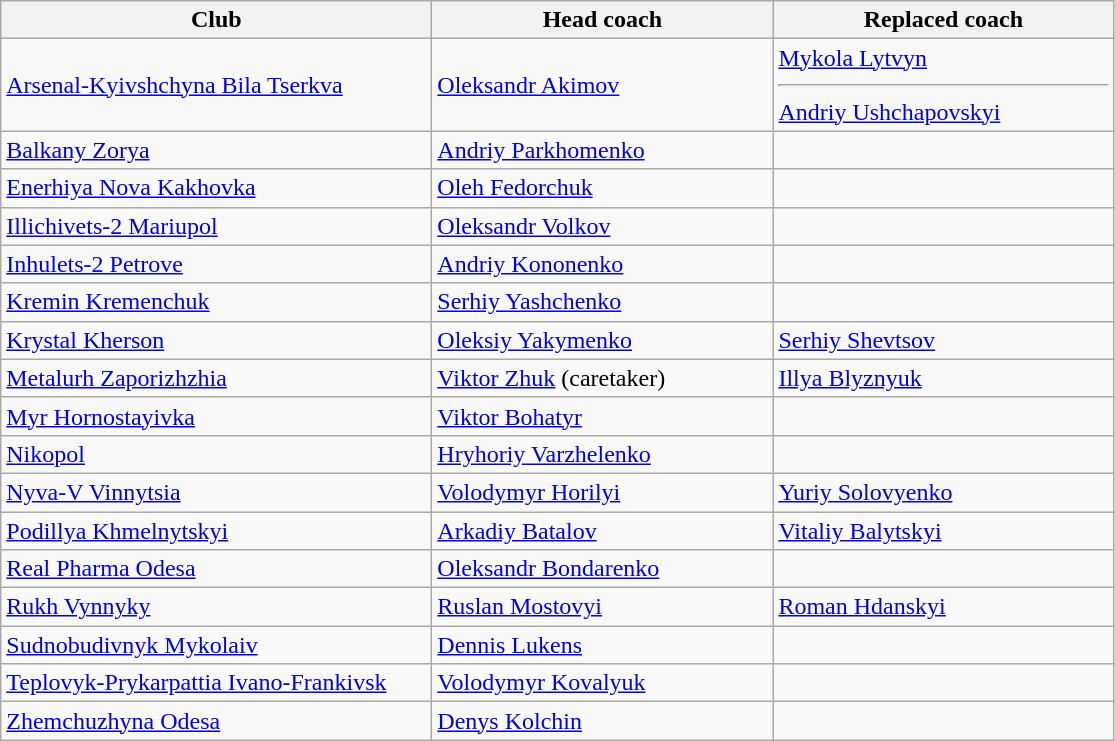<table class="wikitable sortable">
<tr>
<th width="280">Club</th>
<th width="220">Head coach</th>
<th width="220">Replaced coach</th>
</tr>
<tr>
<td><a href='#'>Arsenal-Kyivshchyna Bila Tserkva</a></td>
<td> <a href='#'>Oleksandr Akimov</a></td>
<td> <a href='#'>Mykola Lytvyn</a> <hr> <a href='#'>Andriy Ushchapovskyi</a></td>
</tr>
<tr>
<td><a href='#'>Balkany Zorya</a></td>
<td> <a href='#'>Andriy Parkhomenko</a></td>
<td></td>
</tr>
<tr>
<td><a href='#'>Enerhiya Nova Kakhovka</a></td>
<td> <a href='#'>Oleh Fedorchuk</a></td>
<td></td>
</tr>
<tr>
<td><a href='#'>Illichivets-2 Mariupol</a></td>
<td> <a href='#'>Oleksandr Volkov</a></td>
<td></td>
</tr>
<tr>
<td><a href='#'>Inhulets-2 Petrove</a></td>
<td> <a href='#'>Andriy Kononenko</a></td>
<td></td>
</tr>
<tr>
<td><a href='#'>Kremin Kremenchuk</a></td>
<td> <a href='#'>Serhiy Yashchenko</a></td>
<td></td>
</tr>
<tr>
<td><a href='#'>Krystal Kherson</a></td>
<td> <a href='#'>Oleksiy Yakymenko</a></td>
<td> <a href='#'>Serhiy Shevtsov</a></td>
</tr>
<tr>
<td><a href='#'>Metalurh Zaporizhzhia</a></td>
<td> <a href='#'>Viktor Zhuk</a> (caretaker)</td>
<td> <a href='#'>Illya Blyznyuk</a></td>
</tr>
<tr>
<td><a href='#'>Myr Hornostayivka</a></td>
<td> <a href='#'>Viktor Bohatyr</a></td>
<td></td>
</tr>
<tr>
<td><a href='#'>Nikopol</a></td>
<td> <a href='#'>Hryhoriy Varzhelenko</a></td>
<td></td>
</tr>
<tr>
<td><a href='#'>Nyva-V Vinnytsia</a></td>
<td> <a href='#'>Volodymyr Horilyi</a></td>
<td> <a href='#'>Yuriy Solovyenko</a></td>
</tr>
<tr>
<td><a href='#'>Podillya Khmelnytskyi</a></td>
<td> <a href='#'>Arkadiy Batalov</a></td>
<td> <a href='#'>Vitaliy Balytskyi</a></td>
</tr>
<tr>
<td><a href='#'>Real Pharma Odesa</a></td>
<td> <a href='#'>Oleksandr Bondarenko</a></td>
<td></td>
</tr>
<tr>
<td><a href='#'>Rukh Vynnyky</a></td>
<td> <a href='#'>Ruslan Mostovyi</a></td>
<td> <a href='#'>Roman Hdanskyi</a></td>
</tr>
<tr>
<td><a href='#'>Sudnobudivnyk Mykolaiv</a></td>
<td> <a href='#'>Dennis Lukens</a></td>
<td></td>
</tr>
<tr>
<td><a href='#'>Teplovyk-Prykarpattia Ivano-Frankivsk</a></td>
<td> <a href='#'>Volodymyr Kovalyuk</a></td>
<td></td>
</tr>
<tr>
<td><a href='#'>Zhemchuzhyna Odesa</a></td>
<td> <a href='#'>Denys Kolchin</a></td>
<td></td>
</tr>
</table>
